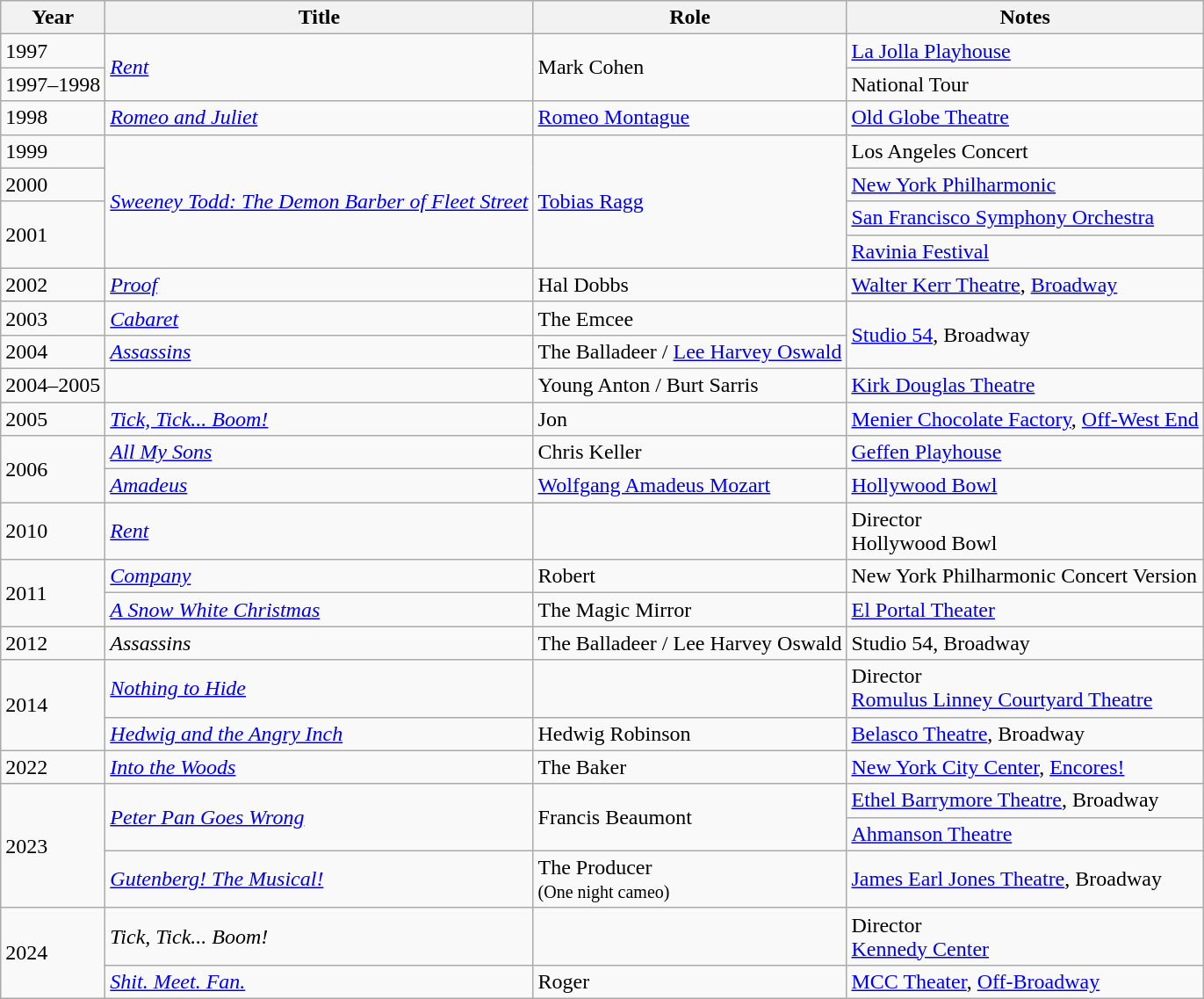<table class="wikitable sortable">
<tr>
<th>Year</th>
<th>Title</th>
<th>Role</th>
<th>Notes</th>
</tr>
<tr>
<td>1997</td>
<td rowspan=2><em><a href='#'>Rent</a></em></td>
<td rowspan=2>Mark Cohen</td>
<td><a href='#'>La Jolla Playhouse</a></td>
</tr>
<tr>
<td>1997–1998</td>
<td>National Tour</td>
</tr>
<tr>
<td>1998</td>
<td><em><a href='#'>Romeo and Juliet</a></em></td>
<td><a href='#'>Romeo Montague</a></td>
<td><a href='#'>Old Globe Theatre</a></td>
</tr>
<tr>
<td>1999</td>
<td rowspan=4><em><a href='#'>Sweeney Todd: The Demon Barber of Fleet Street</a></em></td>
<td rowspan=4><a href='#'>Tobias Ragg</a></td>
<td>Los Angeles Concert</td>
</tr>
<tr>
<td>2000</td>
<td><a href='#'>New York Philharmonic</a></td>
</tr>
<tr>
<td rowspan=2>2001</td>
<td><a href='#'>San Francisco Symphony Orchestra</a></td>
</tr>
<tr>
<td><a href='#'>Ravinia Festival</a></td>
</tr>
<tr>
<td>2002</td>
<td><em><a href='#'>Proof</a></em></td>
<td>Hal Dobbs</td>
<td><a href='#'>Walter Kerr Theatre</a>, <a href='#'>Broadway</a></td>
</tr>
<tr>
<td>2003</td>
<td><em><a href='#'>Cabaret</a></em></td>
<td>The Emcee</td>
<td rowspan=2><a href='#'>Studio 54</a>, Broadway</td>
</tr>
<tr>
<td>2004</td>
<td><em><a href='#'>Assassins</a></em></td>
<td>The Balladeer / <a href='#'>Lee Harvey Oswald</a></td>
</tr>
<tr>
<td>2004–2005</td>
<td><em></em></td>
<td>Young Anton / Burt Sarris</td>
<td><a href='#'>Kirk Douglas Theatre</a></td>
</tr>
<tr>
<td>2005</td>
<td><em><a href='#'>Tick, Tick... Boom!</a></em></td>
<td>Jon</td>
<td><a href='#'>Menier Chocolate Factory</a>, <a href='#'>Off-West End</a></td>
</tr>
<tr>
<td rowspan=2>2006</td>
<td><em><a href='#'>All My Sons</a></em></td>
<td>Chris Keller</td>
<td><a href='#'>Geffen Playhouse</a></td>
</tr>
<tr>
<td><em><a href='#'>Amadeus</a></em></td>
<td><a href='#'>Wolfgang Amadeus Mozart</a></td>
<td><a href='#'>Hollywood Bowl</a></td>
</tr>
<tr>
<td>2010</td>
<td><em><a href='#'>Rent</a></em></td>
<td></td>
<td>Director<br>Hollywood Bowl</td>
</tr>
<tr>
<td rowspan=2>2011</td>
<td><em><a href='#'>Company</a></em></td>
<td>Robert</td>
<td>New York Philharmonic Concert Version</td>
</tr>
<tr>
<td><em><a href='#'>A Snow White Christmas</a></em></td>
<td>The Magic Mirror</td>
<td><a href='#'>El Portal Theater</a></td>
</tr>
<tr>
<td>2012</td>
<td><em>Assassins</em></td>
<td>The Balladeer / Lee Harvey Oswald</td>
<td>Studio 54, Broadway</td>
</tr>
<tr>
<td rowspan=2>2014</td>
<td><em><a href='#'>Nothing to Hide</a></em></td>
<td></td>
<td>Director<br><a href='#'>Romulus Linney Courtyard Theatre</a></td>
</tr>
<tr>
<td><em><a href='#'>Hedwig and the Angry Inch</a></em></td>
<td>Hedwig Robinson</td>
<td><a href='#'>Belasco Theatre</a>, Broadway</td>
</tr>
<tr>
<td>2022</td>
<td><em><a href='#'>Into the Woods</a></em></td>
<td>The Baker</td>
<td><a href='#'>New York City Center</a>, <a href='#'>Encores!</a></td>
</tr>
<tr>
<td rowspan="3">2023</td>
<td rowspan=2><em><a href='#'>Peter Pan Goes Wrong</a></em></td>
<td rowspan=2>Francis Beaumont</td>
<td><a href='#'>Ethel Barrymore Theatre</a>, Broadway</td>
</tr>
<tr>
<td><a href='#'>Ahmanson Theatre</a></td>
</tr>
<tr>
<td><em><a href='#'>Gutenberg! The Musical!</a></em></td>
<td>The Producer <br><small>(One night cameo)</small></td>
<td><a href='#'>James Earl Jones Theatre</a>, Broadway</td>
</tr>
<tr>
<td rowspan="2">2024</td>
<td><em>Tick, Tick... Boom!</em></td>
<td></td>
<td>Director<br><a href='#'>Kennedy Center</a></td>
</tr>
<tr>
<td><em><a href='#'>Shit. Meet. Fan.</a></em></td>
<td>Roger</td>
<td><a href='#'>MCC Theater</a>, <a href='#'>Off-Broadway</a></td>
</tr>
</table>
